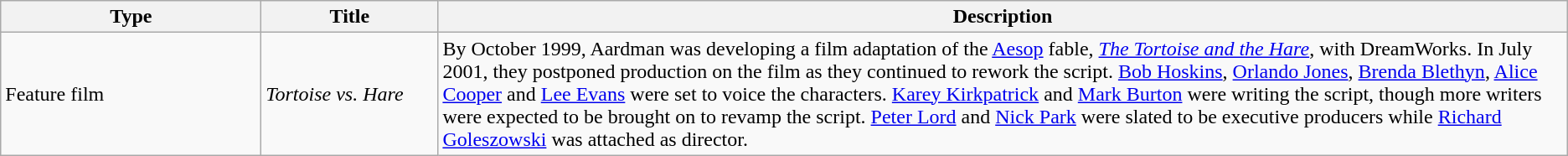<table class="wikitable">
<tr>
<th style="width:150pt;">Type</th>
<th style="width:100pt;">Title</th>
<th>Description</th>
</tr>
<tr>
<td>Feature film</td>
<td><em>Tortoise vs. Hare</em></td>
<td>By October 1999, Aardman was developing a film adaptation of the <a href='#'>Aesop</a> fable, <em><a href='#'>The Tortoise and the Hare</a></em>, with DreamWorks. In July 2001, they postponed production on the film as they continued to rework the script. <a href='#'>Bob Hoskins</a>, <a href='#'>Orlando Jones</a>, <a href='#'>Brenda Blethyn</a>, <a href='#'>Alice Cooper</a> and <a href='#'>Lee Evans</a> were set to voice the characters. <a href='#'>Karey Kirkpatrick</a> and <a href='#'>Mark Burton</a> were writing the script, though more writers were expected to be brought on to revamp the script. <a href='#'>Peter Lord</a> and <a href='#'>Nick Park</a> were slated to be executive producers while <a href='#'>Richard Goleszowski</a> was attached as director.</td>
</tr>
</table>
